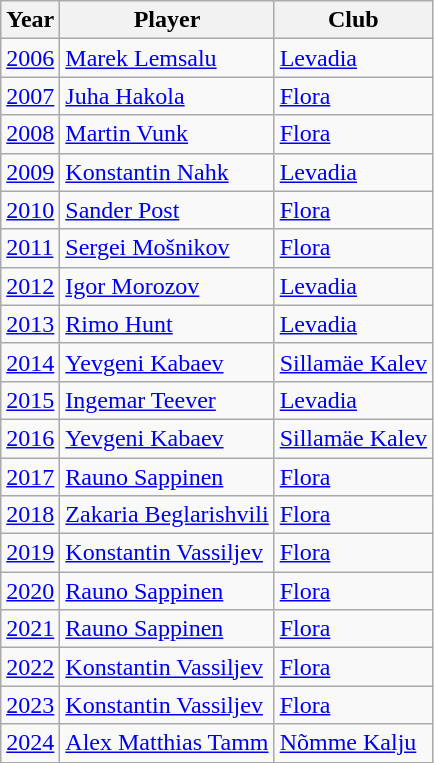<table class="wikitable">
<tr>
<th>Year</th>
<th>Player</th>
<th>Club</th>
</tr>
<tr>
<td><a href='#'>2006</a></td>
<td> <a href='#'>Marek Lemsalu</a></td>
<td><a href='#'>Levadia</a></td>
</tr>
<tr>
<td><a href='#'>2007</a></td>
<td> <a href='#'>Juha Hakola</a></td>
<td><a href='#'>Flora</a></td>
</tr>
<tr>
<td><a href='#'>2008</a></td>
<td> <a href='#'>Martin Vunk</a></td>
<td><a href='#'>Flora</a></td>
</tr>
<tr>
<td><a href='#'>2009</a></td>
<td> <a href='#'>Konstantin Nahk</a></td>
<td><a href='#'>Levadia</a></td>
</tr>
<tr>
<td><a href='#'>2010</a></td>
<td> <a href='#'>Sander Post</a></td>
<td><a href='#'>Flora</a></td>
</tr>
<tr>
<td><a href='#'>2011</a></td>
<td> <a href='#'>Sergei Mošnikov</a></td>
<td><a href='#'>Flora</a></td>
</tr>
<tr>
<td><a href='#'>2012</a></td>
<td> <a href='#'>Igor Morozov</a></td>
<td><a href='#'>Levadia</a></td>
</tr>
<tr>
<td><a href='#'>2013</a></td>
<td> <a href='#'>Rimo Hunt</a></td>
<td><a href='#'>Levadia</a></td>
</tr>
<tr>
<td><a href='#'>2014</a></td>
<td> <a href='#'>Yevgeni Kabaev</a></td>
<td><a href='#'>Sillamäe Kalev</a></td>
</tr>
<tr>
<td><a href='#'>2015</a></td>
<td> <a href='#'>Ingemar Teever</a></td>
<td><a href='#'>Levadia</a></td>
</tr>
<tr>
<td><a href='#'>2016</a></td>
<td> <a href='#'>Yevgeni Kabaev</a></td>
<td><a href='#'>Sillamäe Kalev</a></td>
</tr>
<tr>
<td><a href='#'>2017</a></td>
<td> <a href='#'>Rauno Sappinen</a></td>
<td><a href='#'>Flora</a></td>
</tr>
<tr>
<td><a href='#'>2018</a></td>
<td> <a href='#'>Zakaria Beglarishvili</a></td>
<td><a href='#'>Flora</a></td>
</tr>
<tr>
<td><a href='#'>2019</a></td>
<td> <a href='#'>Konstantin Vassiljev</a></td>
<td><a href='#'>Flora</a></td>
</tr>
<tr>
<td><a href='#'>2020</a></td>
<td> <a href='#'>Rauno Sappinen</a></td>
<td><a href='#'>Flora</a></td>
</tr>
<tr>
<td><a href='#'>2021</a></td>
<td> <a href='#'>Rauno Sappinen</a></td>
<td><a href='#'>Flora</a></td>
</tr>
<tr>
<td><a href='#'>2022</a></td>
<td> <a href='#'>Konstantin Vassiljev</a></td>
<td><a href='#'>Flora</a></td>
</tr>
<tr>
<td><a href='#'>2023</a></td>
<td> <a href='#'>Konstantin Vassiljev</a></td>
<td><a href='#'>Flora</a></td>
</tr>
<tr>
<td><a href='#'>2024</a></td>
<td> <a href='#'>Alex Matthias Tamm</a></td>
<td><a href='#'>Nõmme Kalju</a></td>
</tr>
</table>
